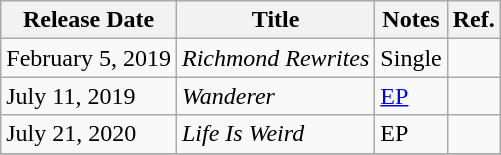<table class="wikitable plainrowheaders sortable">
<tr>
<th scope="col">Release Date</th>
<th scope="col">Title</th>
<th scope="col">Notes</th>
<th>Ref.</th>
</tr>
<tr>
<td>February 5, 2019</td>
<td><em>Richmond Rewrites</em></td>
<td>Single</td>
<td></td>
</tr>
<tr>
<td>July 11, 2019</td>
<td><em>Wanderer</em></td>
<td><a href='#'>EP</a></td>
<td></td>
</tr>
<tr>
<td>July 21, 2020</td>
<td><em>Life Is Weird</em></td>
<td>EP</td>
<td></td>
</tr>
<tr>
</tr>
</table>
